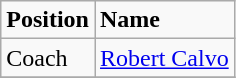<table class="wikitable">
<tr>
<td><strong>Position</strong></td>
<td><strong>Name</strong></td>
</tr>
<tr>
<td>Coach</td>
<td> <a href='#'>Robert Calvo</a></td>
</tr>
<tr>
</tr>
</table>
